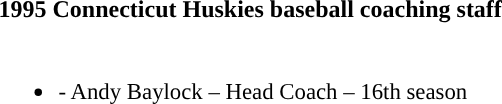<table class="toccolours">
<tr>
<th colspan=9>1995 Connecticut Huskies baseball coaching staff</th>
</tr>
<tr>
<td style="text-align: left; font-size: 95%;" valign="top"><br><ul><li>- Andy Baylock – Head Coach – 16th season</li></ul></td>
</tr>
</table>
